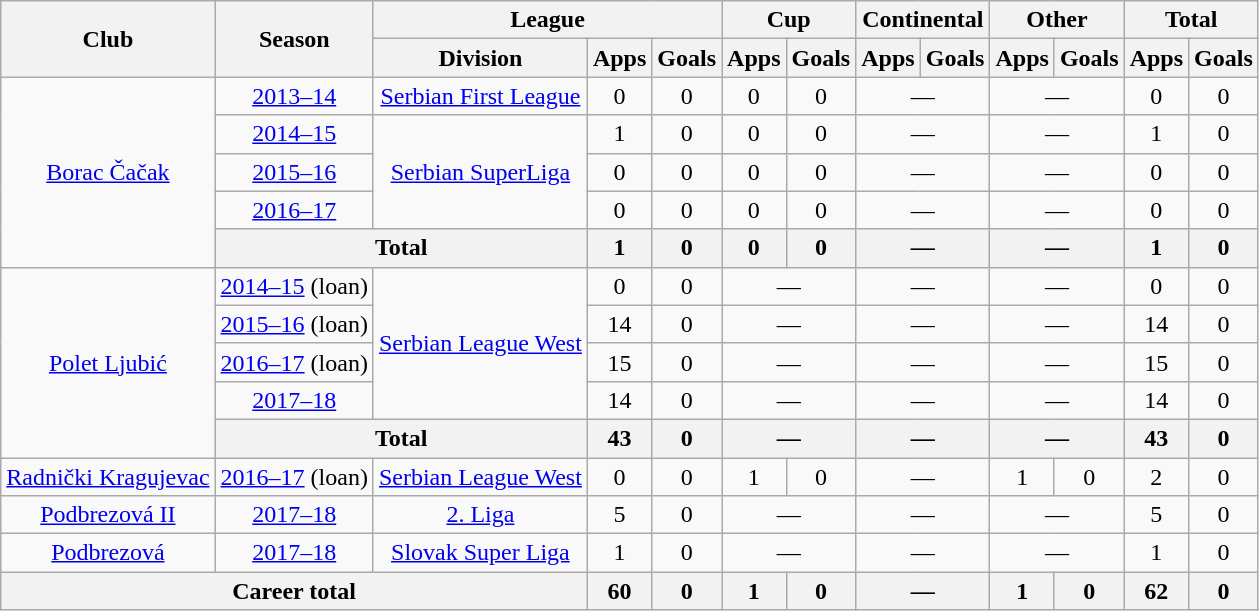<table class="wikitable" style="text-align:center">
<tr>
<th rowspan="2">Club</th>
<th rowspan="2">Season</th>
<th colspan="3">League</th>
<th colspan="2">Cup</th>
<th colspan="2">Continental</th>
<th colspan="2">Other</th>
<th colspan="2">Total</th>
</tr>
<tr>
<th>Division</th>
<th>Apps</th>
<th>Goals</th>
<th>Apps</th>
<th>Goals</th>
<th>Apps</th>
<th>Goals</th>
<th>Apps</th>
<th>Goals</th>
<th>Apps</th>
<th>Goals</th>
</tr>
<tr>
<td rowspan="5"><a href='#'>Borac Čačak</a></td>
<td><a href='#'>2013–14</a></td>
<td><a href='#'>Serbian First League</a></td>
<td>0</td>
<td>0</td>
<td>0</td>
<td>0</td>
<td colspan="2">—</td>
<td colspan="2">—</td>
<td>0</td>
<td>0</td>
</tr>
<tr>
<td><a href='#'>2014–15</a></td>
<td rowspan=3><a href='#'>Serbian SuperLiga</a></td>
<td>1</td>
<td>0</td>
<td>0</td>
<td>0</td>
<td colspan="2">—</td>
<td colspan="2">—</td>
<td>1</td>
<td>0</td>
</tr>
<tr>
<td><a href='#'>2015–16</a></td>
<td>0</td>
<td>0</td>
<td>0</td>
<td>0</td>
<td colspan="2">—</td>
<td colspan="2">—</td>
<td>0</td>
<td>0</td>
</tr>
<tr>
<td><a href='#'>2016–17</a></td>
<td>0</td>
<td>0</td>
<td>0</td>
<td>0</td>
<td colspan="2">—</td>
<td colspan="2">—</td>
<td>0</td>
<td>0</td>
</tr>
<tr>
<th colspan="2">Total</th>
<th>1</th>
<th>0</th>
<th>0</th>
<th>0</th>
<th colspan="2">—</th>
<th colspan="2">—</th>
<th>1</th>
<th>0</th>
</tr>
<tr>
<td rowspan="5"><a href='#'>Polet Ljubić</a></td>
<td><a href='#'>2014–15</a> (loan)</td>
<td rowspan=4><a href='#'>Serbian League West</a></td>
<td>0</td>
<td>0</td>
<td colspan="2">—</td>
<td colspan="2">—</td>
<td colspan="2">—</td>
<td>0</td>
<td>0</td>
</tr>
<tr>
<td><a href='#'>2015–16</a> (loan)</td>
<td>14</td>
<td>0</td>
<td colspan="2">—</td>
<td colspan="2">—</td>
<td colspan="2">—</td>
<td>14</td>
<td>0</td>
</tr>
<tr>
<td><a href='#'>2016–17</a> (loan)</td>
<td>15</td>
<td>0</td>
<td colspan="2">—</td>
<td colspan="2">—</td>
<td colspan="2">—</td>
<td>15</td>
<td>0</td>
</tr>
<tr>
<td><a href='#'>2017–18</a></td>
<td>14</td>
<td>0</td>
<td colspan="2">—</td>
<td colspan="2">—</td>
<td colspan="2">—</td>
<td>14</td>
<td>0</td>
</tr>
<tr>
<th colspan="2">Total</th>
<th>43</th>
<th>0</th>
<th colspan="2">—</th>
<th colspan="2">—</th>
<th colspan="2">—</th>
<th>43</th>
<th>0</th>
</tr>
<tr>
<td><a href='#'>Radnički Kragujevac</a></td>
<td><a href='#'>2016–17</a> (loan)</td>
<td><a href='#'>Serbian League West</a></td>
<td>0</td>
<td>0</td>
<td>1</td>
<td>0</td>
<td colspan="2">—</td>
<td>1</td>
<td>0</td>
<td>2</td>
<td>0</td>
</tr>
<tr>
<td><a href='#'>Podbrezová II</a></td>
<td><a href='#'>2017–18</a></td>
<td><a href='#'>2. Liga</a></td>
<td>5</td>
<td>0</td>
<td colspan="2">—</td>
<td colspan="2">—</td>
<td colspan="2">—</td>
<td>5</td>
<td>0</td>
</tr>
<tr>
<td><a href='#'>Podbrezová</a></td>
<td><a href='#'>2017–18</a></td>
<td><a href='#'>Slovak Super Liga</a></td>
<td>1</td>
<td>0</td>
<td colspan="2">—</td>
<td colspan="2">—</td>
<td colspan="2">—</td>
<td>1</td>
<td>0</td>
</tr>
<tr>
<th colspan="3">Career total</th>
<th>60</th>
<th>0</th>
<th>1</th>
<th>0</th>
<th colspan="2">—</th>
<th>1</th>
<th>0</th>
<th>62</th>
<th>0</th>
</tr>
</table>
